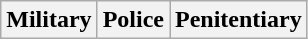<table class=wikitable style=text-align:center>
<tr>
<th>Military</th>
<th>Police</th>
<th>Penitentiary</th>
</tr>
</table>
